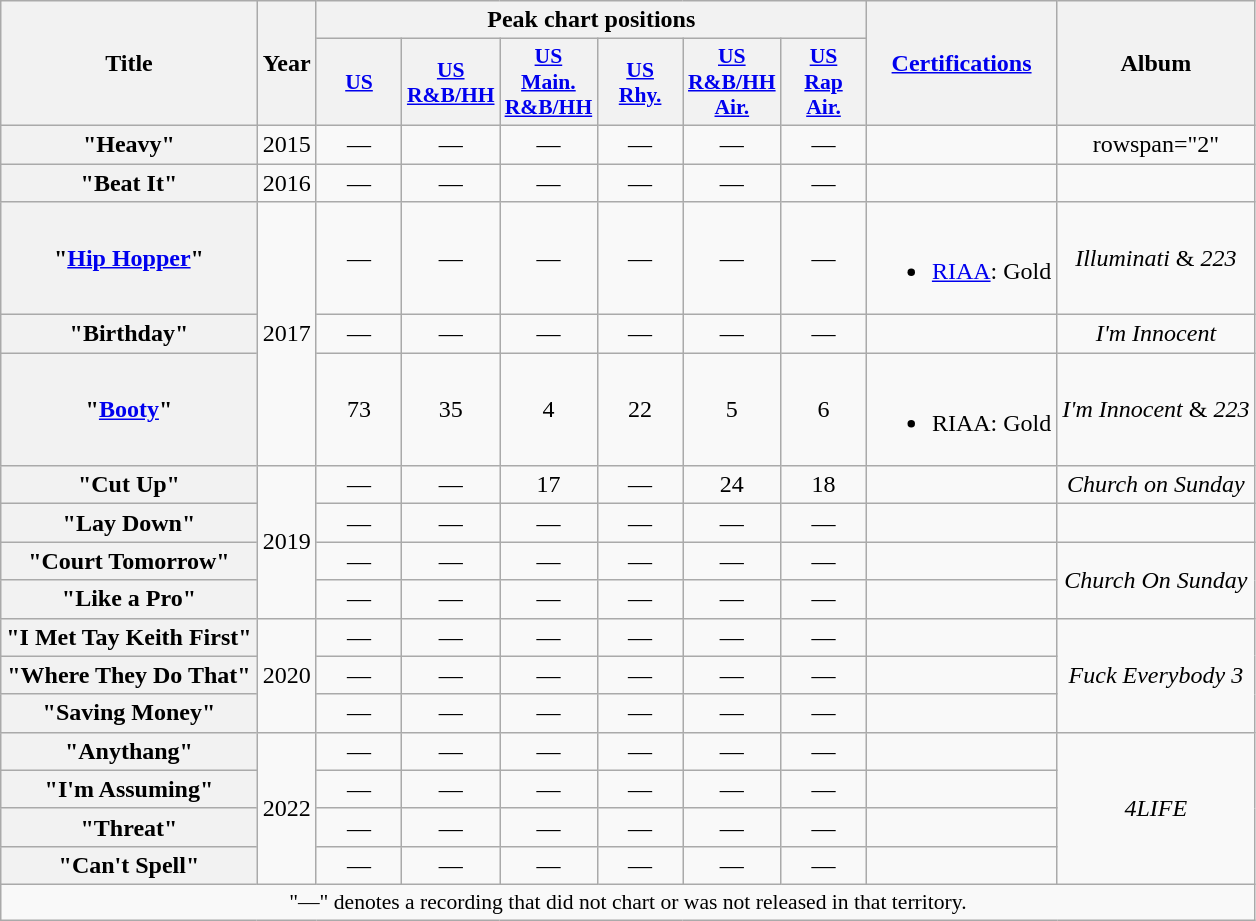<table class="wikitable plainrowheaders" style="text-align:center;">
<tr>
<th scope="col" rowspan="2">Title</th>
<th scope="col" rowspan="2">Year</th>
<th scope="col" colspan="6">Peak chart positions</th>
<th scope="col" rowspan="2"><a href='#'>Certifications</a></th>
<th scope="col" rowspan="2">Album</th>
</tr>
<tr>
<th scope="col" style="width:3.5em;font-size:90%;"><a href='#'>US</a><br></th>
<th scope="col" style="width:3em;font-size:90%;"><a href='#'>US R&B/HH</a><br></th>
<th scope="col" style="width:3.5em;font-size:90%;"><a href='#'>US<br>Main.<br>R&B/HH</a><br></th>
<th scope="col" style="width:3.5em;font-size:90%;"><a href='#'>US<br>Rhy.</a><br></th>
<th scope="col" style="width:3.5em;font-size:90%;"><a href='#'>US<br>R&B/HH<br>Air.</a><br></th>
<th scope="col" style="width:3.5em;font-size:90%;"><a href='#'>US<br>Rap<br>Air.</a><br></th>
</tr>
<tr>
<th scope="row">"Heavy"<br></th>
<td>2015</td>
<td>—</td>
<td>—</td>
<td>—</td>
<td>—</td>
<td>—</td>
<td>—</td>
<td></td>
<td>rowspan="2" </td>
</tr>
<tr>
<th scope="row">"Beat It"<br></th>
<td>2016</td>
<td>—</td>
<td>—</td>
<td>—</td>
<td>—</td>
<td>—</td>
<td>—</td>
<td></td>
</tr>
<tr>
<th scope="row">"<a href='#'>Hip Hopper</a>"<br></th>
<td rowspan="3">2017</td>
<td>—</td>
<td>—</td>
<td>—</td>
<td>—</td>
<td>—</td>
<td>—</td>
<td><br><ul><li><a href='#'>RIAA</a>: Gold</li></ul></td>
<td><em>Illuminati</em> & <em>223</em></td>
</tr>
<tr>
<th scope="row">"Birthday"</th>
<td>—</td>
<td>—</td>
<td>—</td>
<td>—</td>
<td>—</td>
<td>—</td>
<td></td>
<td><em>I'm Innocent</em></td>
</tr>
<tr>
<th scope="row">"<a href='#'>Booty</a>"</th>
<td>73</td>
<td>35</td>
<td>4</td>
<td>22</td>
<td>5</td>
<td>6</td>
<td><br><ul><li>RIAA: Gold</li></ul></td>
<td><em>I'm Innocent</em> & <em>223</em></td>
</tr>
<tr>
<th scope="row">"Cut Up"<br></th>
<td rowspan="4">2019</td>
<td>—</td>
<td>—</td>
<td>17</td>
<td>—</td>
<td>24</td>
<td>18</td>
<td></td>
<td><em>Church on Sunday</em></td>
</tr>
<tr>
<th scope="row">"Lay Down"</th>
<td>—</td>
<td>—</td>
<td>—</td>
<td>—</td>
<td>—</td>
<td>—</td>
<td></td>
<td></td>
</tr>
<tr>
<th scope="row">"Court Tomorrow"</th>
<td>—</td>
<td>—</td>
<td>—</td>
<td>—</td>
<td>—</td>
<td>—</td>
<td></td>
<td rowspan="2"><em>Church On Sunday</em></td>
</tr>
<tr>
<th scope="row">"Like a Pro"<br></th>
<td>—</td>
<td>—</td>
<td>—</td>
<td>—</td>
<td>—</td>
<td>—</td>
<td></td>
</tr>
<tr>
<th scope="row">"I Met Tay Keith First"<br></th>
<td rowspan="3">2020</td>
<td>—</td>
<td>—</td>
<td>—</td>
<td>—</td>
<td>—</td>
<td>—</td>
<td></td>
<td rowspan="3"><em>Fuck Everybody 3</em></td>
</tr>
<tr>
<th scope="row">"Where They Do That"</th>
<td>—</td>
<td>—</td>
<td>—</td>
<td>—</td>
<td>—</td>
<td>—</td>
<td></td>
</tr>
<tr>
<th scope="row">"Saving Money"<br></th>
<td>—</td>
<td>—</td>
<td>—</td>
<td>—</td>
<td>—</td>
<td>—</td>
<td></td>
</tr>
<tr>
<th scope="row">"Anythang"</th>
<td rowspan="4">2022</td>
<td>—</td>
<td>—</td>
<td>—</td>
<td>—</td>
<td>—</td>
<td>—</td>
<td></td>
<td rowspan="4"><em>4LIFE</em></td>
</tr>
<tr>
<th scope="row">"I'm Assuming"</th>
<td>—</td>
<td>—</td>
<td>—</td>
<td>—</td>
<td>—</td>
<td>—</td>
<td></td>
</tr>
<tr>
<th scope="row">"Threat"<br></th>
<td>—</td>
<td>—</td>
<td>—</td>
<td>—</td>
<td>—</td>
<td>—</td>
<td></td>
</tr>
<tr>
<th scope="row">"Can't Spell"</th>
<td>—</td>
<td>—</td>
<td>—</td>
<td>—</td>
<td>—</td>
<td>—</td>
<td></td>
</tr>
<tr>
<td colspan="10" style="font-size:90%">"—" denotes a recording that did not chart or was not released in that territory.</td>
</tr>
</table>
